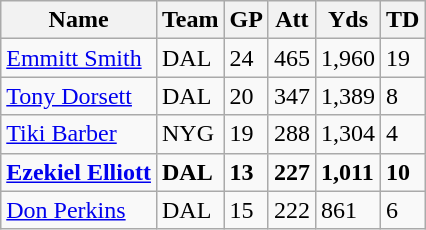<table class="wikitable sortable">
<tr>
<th>Name</th>
<th>Team</th>
<th>GP</th>
<th>Att</th>
<th>Yds</th>
<th>TD</th>
</tr>
<tr>
<td><a href='#'>Emmitt Smith</a></td>
<td>DAL</td>
<td>24</td>
<td>465</td>
<td>1,960</td>
<td>19</td>
</tr>
<tr>
<td><a href='#'>Tony Dorsett</a></td>
<td>DAL</td>
<td>20</td>
<td>347</td>
<td>1,389</td>
<td>8</td>
</tr>
<tr>
<td><a href='#'>Tiki Barber</a></td>
<td>NYG</td>
<td>19</td>
<td>288</td>
<td>1,304</td>
<td>4</td>
</tr>
<tr>
<td><strong><a href='#'>Ezekiel Elliott</a></strong></td>
<td><strong>DAL</strong></td>
<td><strong>13</strong></td>
<td><strong>227</strong></td>
<td><strong>1,011</strong></td>
<td><strong>10</strong></td>
</tr>
<tr>
<td><a href='#'>Don Perkins</a></td>
<td>DAL</td>
<td>15</td>
<td>222</td>
<td>861</td>
<td>6</td>
</tr>
</table>
